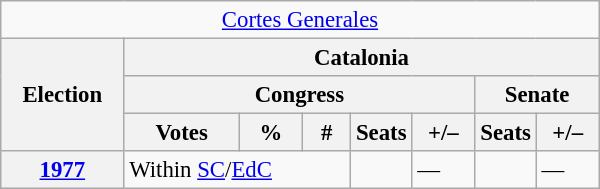<table class="wikitable" style="font-size:95%; text-align:left;">
<tr>
<td colspan="8" align="center"><a href='#'>Cortes Generales</a></td>
</tr>
<tr>
<th rowspan="3" width="75">Election</th>
<th colspan="7">Catalonia</th>
</tr>
<tr>
<th colspan="5">Congress</th>
<th colspan="2">Senate</th>
</tr>
<tr>
<th width="70">Votes</th>
<th width="35">%</th>
<th width="25">#</th>
<th>Seats</th>
<th width="35">+/–</th>
<th>Seats</th>
<th width="35">+/–</th>
</tr>
<tr>
<th><a href='#'>1977</a></th>
<td colspan="3">Within <a href='#'>SC</a>/<a href='#'>EdC</a></td>
<td></td>
<td>—</td>
<td></td>
<td>—</td>
</tr>
</table>
